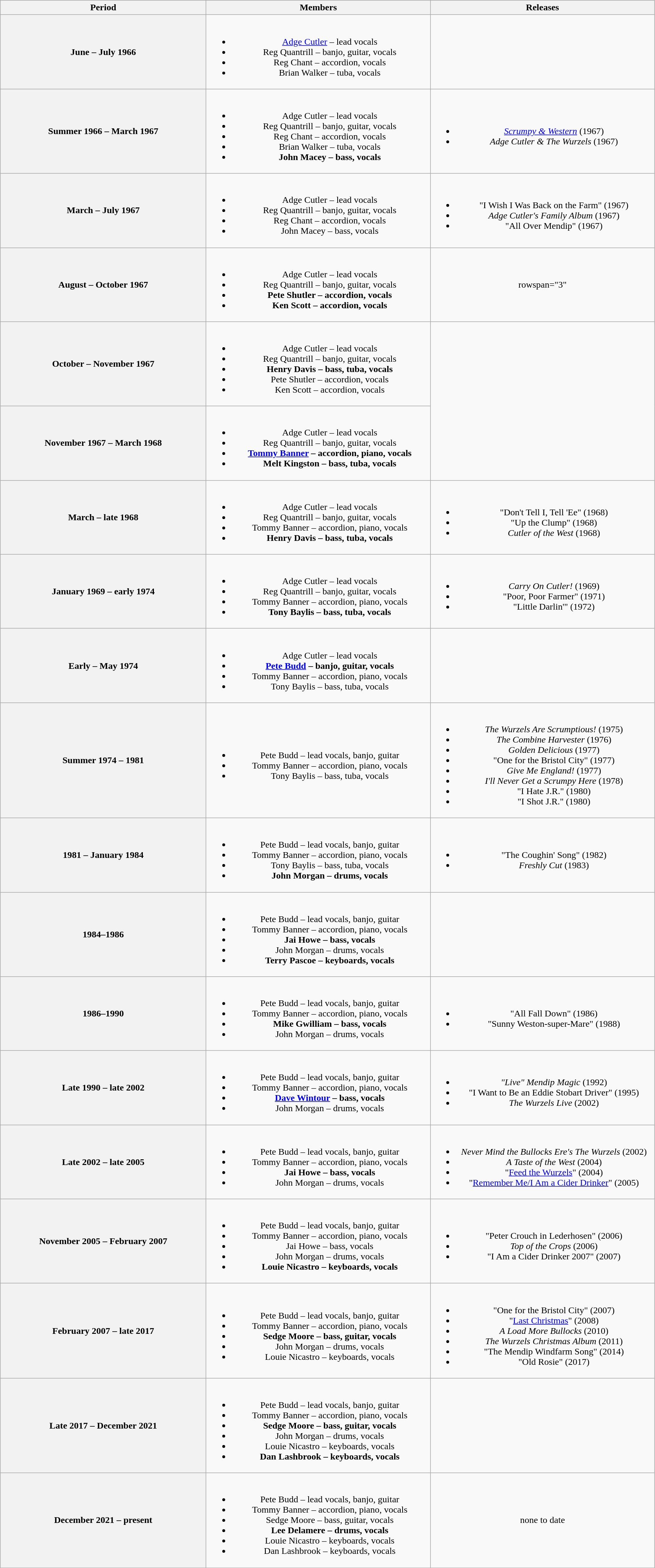<table class="wikitable plainrowheaders" style="text-align:center;">
<tr>
<th scope="col" style="width:22em;">Period</th>
<th scope="col" style="width:24em;">Members</th>
<th scope="col" style="width:24em;">Releases</th>
</tr>
<tr>
<th scope="col">June – July 1966<br></th>
<td><br><ul><li><a href='#'>Adge Cutler</a> – lead vocals</li><li>Reg Quantrill – banjo, guitar, vocals</li><li>Reg Chant – accordion, vocals</li><li>Brian Walker – tuba, vocals</li></ul></td>
<td></td>
</tr>
<tr>
<th scope="col">Summer 1966 – March 1967<br></th>
<td><br><ul><li>Adge Cutler – lead vocals</li><li>Reg Quantrill – banjo, guitar, vocals</li><li>Reg Chant – accordion, vocals</li><li>Brian Walker – tuba, vocals</li><li><strong>John Macey – bass, vocals</strong></li></ul></td>
<td><br><ul><li><em><a href='#'>Scrumpy & Western</a></em> (1967)</li><li><em>Adge Cutler & The Wurzels</em> (1967)</li></ul></td>
</tr>
<tr>
<th scope="col">March – July 1967<br></th>
<td><br><ul><li>Adge Cutler – lead vocals</li><li>Reg Quantrill – banjo, guitar, vocals</li><li>Reg Chant – accordion, vocals</li><li>John Macey – bass, vocals</li></ul></td>
<td><br><ul><li>"I Wish I Was Back on the Farm" (1967)</li><li><em>Adge Cutler's Family Album</em> (1967)</li><li>"All Over Mendip" (1967)</li></ul></td>
</tr>
<tr>
<th scope="col">August – October 1967<br></th>
<td><br><ul><li>Adge Cutler – lead vocals</li><li>Reg Quantrill – banjo, guitar, vocals</li><li><strong>Pete Shutler – accordion, vocals</strong> </li><li><strong>Ken Scott – accordion, vocals</strong> </li></ul></td>
<td>rowspan="3" </td>
</tr>
<tr>
<th scope="col">October – November 1967<br></th>
<td><br><ul><li>Adge Cutler – lead vocals</li><li>Reg Quantrill – banjo, guitar, vocals</li><li><strong>Henry Davis – bass, tuba, vocals</strong></li><li>Pete Shutler – accordion, vocals </li><li>Ken Scott – accordion, vocals </li></ul></td>
</tr>
<tr>
<th scope="col">November 1967 – March 1968<br></th>
<td><br><ul><li>Adge Cutler – lead vocals</li><li>Reg Quantrill – banjo, guitar, vocals</li><li><strong><a href='#'>Tommy Banner</a> – accordion, piano, vocals</strong></li><li><strong>Melt Kingston – bass, tuba, vocals</strong></li></ul></td>
</tr>
<tr>
<th scope="col">March – late 1968<br></th>
<td><br><ul><li>Adge Cutler – lead vocals</li><li>Reg Quantrill – banjo, guitar, vocals</li><li>Tommy Banner – accordion, piano, vocals</li><li><strong>Henry Davis – bass, tuba, vocals</strong></li></ul></td>
<td><br><ul><li>"Don't Tell I, Tell 'Ee" (1968)</li><li>"Up the Clump" (1968)</li><li><em>Cutler of the West</em> (1968)</li></ul></td>
</tr>
<tr>
<th scope="col">January 1969 – early 1974<br></th>
<td><br><ul><li>Adge Cutler – lead vocals</li><li>Reg Quantrill – banjo, guitar, vocals</li><li>Tommy Banner – accordion, piano, vocals</li><li><strong>Tony Baylis – bass, tuba, vocals</strong></li></ul></td>
<td><br><ul><li><em>Carry On Cutler!</em> (1969)</li><li>"Poor, Poor Farmer" (1971)</li><li>"Little Darlin'" (1972)</li></ul></td>
</tr>
<tr>
<th scope="col">Early – May 1974<br></th>
<td><br><ul><li>Adge Cutler – lead vocals</li><li><strong><a href='#'>Pete Budd</a> – banjo, guitar, vocals</strong></li><li>Tommy Banner – accordion, piano, vocals</li><li>Tony Baylis – bass, tuba, vocals</li></ul></td>
<td></td>
</tr>
<tr>
<th scope="col">Summer 1974 – 1981</th>
<td><br><ul><li>Pete Budd – lead vocals, banjo, guitar</li><li>Tommy Banner – accordion, piano, vocals</li><li>Tony Baylis – bass, tuba, vocals</li></ul></td>
<td><br><ul><li><em>The Wurzels Are Scrumptious!</em> (1975)</li><li><em>The Combine Harvester</em> (1976)</li><li><em>Golden Delicious</em> (1977)</li><li>"One for the Bristol City" (1977)</li><li><em>Give Me England!</em> (1977)</li><li><em>I'll Never Get a Scrumpy Here</em> (1978)</li><li>"I Hate J.R." (1980)</li><li>"I Shot J.R." (1980)</li></ul></td>
</tr>
<tr>
<th scope="col">1981 – January 1984</th>
<td><br><ul><li>Pete Budd – lead vocals, banjo, guitar</li><li>Tommy Banner – accordion, piano, vocals</li><li>Tony Baylis – bass, tuba, vocals</li><li><strong>John Morgan – drums, vocals</strong></li></ul></td>
<td><br><ul><li>"The Coughin' Song" (1982)</li><li><em>Freshly Cut</em> (1983)</li></ul></td>
</tr>
<tr>
<th scope="col">1984–1986</th>
<td><br><ul><li>Pete Budd – lead vocals, banjo, guitar</li><li>Tommy Banner – accordion, piano, vocals</li><li><strong>Jai Howe – bass, vocals</strong></li><li>John Morgan – drums, vocals</li><li><strong>Terry Pascoe – keyboards, vocals</strong></li></ul></td>
<td></td>
</tr>
<tr>
<th scope="col">1986–1990</th>
<td><br><ul><li>Pete Budd – lead vocals, banjo, guitar</li><li>Tommy Banner – accordion, piano, vocals</li><li><strong>Mike Gwilliam – bass, vocals</strong></li><li>John Morgan – drums, vocals</li></ul></td>
<td><br><ul><li>"All Fall Down" (1986)</li><li>"Sunny Weston-super-Mare" (1988)</li></ul></td>
</tr>
<tr>
<th scope="col">Late 1990 – late 2002</th>
<td><br><ul><li>Pete Budd – lead vocals, banjo, guitar</li><li>Tommy Banner – accordion, piano, vocals</li><li><strong><a href='#'>Dave Wintour</a> – bass, vocals</strong></li><li>John Morgan – drums, vocals</li></ul></td>
<td><br><ul><li><em>"Live" Mendip Magic</em> (1992)</li><li>"I Want to Be an Eddie Stobart Driver" (1995)</li><li><em>The Wurzels Live</em> (2002)</li></ul></td>
</tr>
<tr>
<th scope="col">Late 2002 – late 2005</th>
<td><br><ul><li>Pete Budd – lead vocals, banjo, guitar</li><li>Tommy Banner – accordion, piano, vocals</li><li><strong>Jai Howe – bass, vocals</strong></li><li>John Morgan – drums, vocals</li></ul></td>
<td><br><ul><li><em>Never Mind the Bullocks Ere's The Wurzels</em> (2002)</li><li><em>A Taste of the West</em> (2004)</li><li>"<a href='#'>Feed the Wurzels</a>" (2004)</li><li>"<a href='#'>Remember Me/I Am a Cider Drinker</a>" (2005)</li></ul></td>
</tr>
<tr>
<th scope="col">November 2005 – February 2007</th>
<td><br><ul><li>Pete Budd – lead vocals, banjo, guitar</li><li>Tommy Banner – accordion, piano, vocals</li><li>Jai Howe – bass, vocals</li><li>John Morgan – drums, vocals</li><li><strong>Louie Nicastro – keyboards, vocals</strong> </li></ul></td>
<td><br><ul><li>"Peter Crouch in Lederhosen" (2006)</li><li><em>Top of the Crops</em> (2006)</li><li>"I Am a Cider Drinker 2007" (2007)</li></ul></td>
</tr>
<tr>
<th scope="col">February 2007 – late 2017</th>
<td><br><ul><li>Pete Budd – lead vocals, banjo, guitar</li><li>Tommy Banner – accordion, piano, vocals</li><li><strong>Sedge Moore – bass, guitar, vocals</strong></li><li>John Morgan – drums, vocals</li><li>Louie Nicastro – keyboards, vocals </li></ul></td>
<td><br><ul><li>"One for the Bristol City" (2007)</li><li>"<a href='#'>Last Christmas</a>" (2008)</li><li><em>A Load More Bullocks</em> (2010)</li><li><em>The Wurzels Christmas Album</em> (2011)</li><li>"The Mendip Windfarm Song" (2014)</li><li>"Old Rosie" (2017)</li></ul></td>
</tr>
<tr>
<th scope="col">Late 2017 – December 2021</th>
<td><br><ul><li>Pete Budd – lead vocals, banjo, guitar</li><li>Tommy Banner – accordion, piano, vocals</li><li><strong>Sedge Moore – bass, guitar, vocals</strong></li><li>John Morgan – drums, vocals</li><li>Louie Nicastro – keyboards, vocals </li><li><strong>Dan Lashbrook – keyboards, vocals</strong> </li></ul></td>
<td></td>
</tr>
<tr>
<th scope="col">December 2021 – present</th>
<td><br><ul><li>Pete Budd – lead vocals, banjo, guitar</li><li>Tommy Banner – accordion, piano, vocals</li><li>Sedge Moore – bass, guitar, vocals</li><li><strong>Lee Delamere – drums, vocals</strong></li><li>Louie Nicastro – keyboards, vocals </li><li>Dan Lashbrook – keyboards, vocals </li></ul></td>
<td>none to date</td>
</tr>
</table>
